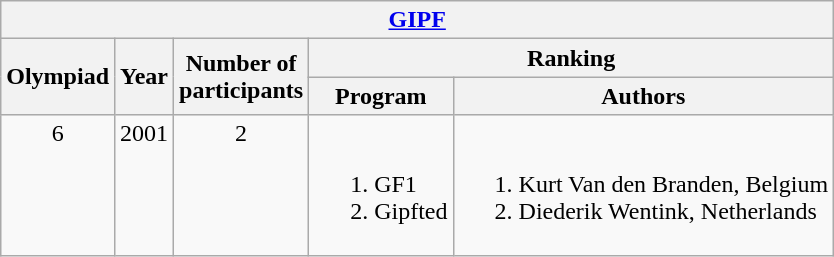<table class="wikitable">
<tr align="center">
<th colspan=5><a href='#'>GIPF</a></th>
</tr>
<tr>
<th rowspan=2>Olympiad</th>
<th rowspan=2>Year</th>
<th rowspan=2>Number of<br>participants</th>
<th colspan=2>Ranking</th>
</tr>
<tr align="center">
<th>Program</th>
<th>Authors</th>
</tr>
<tr align="center" valign="top">
<td>6</td>
<td>2001</td>
<td>2</td>
<td align="left"><br><ol><li>GF1</li><li>Gipfted</li></ol></td>
<td align=left><br><ol><li>Kurt Van den Branden, Belgium</li><li>Diederik Wentink, Netherlands</li></ol></td>
</tr>
</table>
